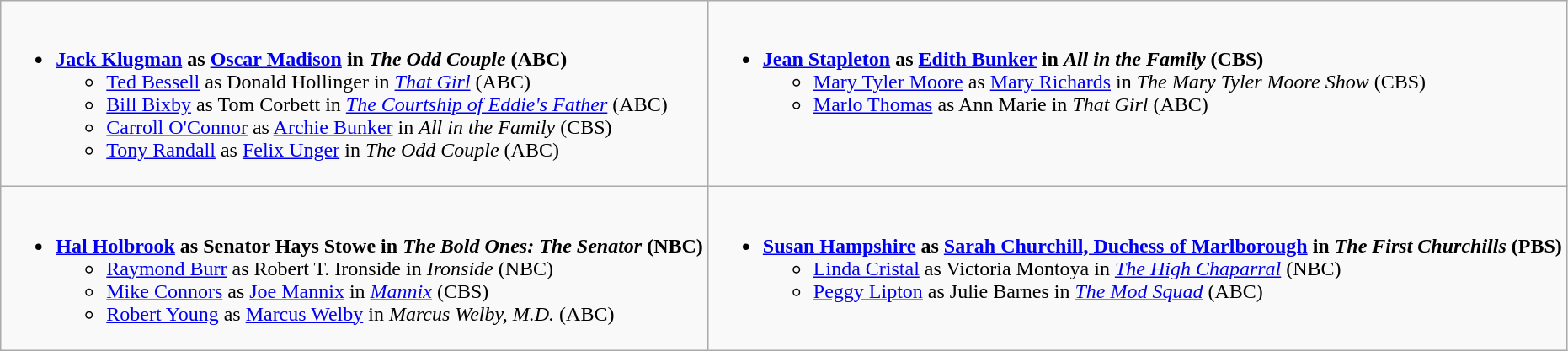<table class="wikitable">
<tr>
<td style="vertical-align:top;"><br><ul><li><strong><a href='#'>Jack Klugman</a> as <a href='#'>Oscar Madison</a> in <em>The Odd Couple</em> (ABC)</strong><ul><li><a href='#'>Ted Bessell</a> as Donald Hollinger in <em><a href='#'>That Girl</a></em> (ABC)</li><li><a href='#'>Bill Bixby</a> as Tom Corbett in <em><a href='#'>The Courtship of Eddie's Father</a></em> (ABC)</li><li><a href='#'>Carroll O'Connor</a> as <a href='#'>Archie Bunker</a> in <em>All in the Family</em> (CBS)</li><li><a href='#'>Tony Randall</a> as <a href='#'>Felix Unger</a> in <em>The Odd Couple</em> (ABC)</li></ul></li></ul></td>
<td style="vertical-align:top;"><br><ul><li><strong><a href='#'>Jean Stapleton</a> as <a href='#'>Edith Bunker</a> in <em>All in the Family</em> (CBS)</strong><ul><li><a href='#'>Mary Tyler Moore</a> as <a href='#'>Mary Richards</a> in <em>The Mary Tyler Moore Show</em> (CBS)</li><li><a href='#'>Marlo Thomas</a> as Ann Marie in <em>That Girl</em> (ABC)</li></ul></li></ul></td>
</tr>
<tr>
<td style="vertical-align:top;"><br><ul><li><strong><a href='#'>Hal Holbrook</a> as Senator Hays Stowe in <em>The Bold Ones: The Senator</em> (NBC)</strong><ul><li><a href='#'>Raymond Burr</a> as Robert T. Ironside in <em>Ironside</em> (NBC)</li><li><a href='#'>Mike Connors</a> as <a href='#'>Joe Mannix</a> in <em><a href='#'>Mannix</a></em> (CBS)</li><li><a href='#'>Robert Young</a> as <a href='#'>Marcus Welby</a> in <em>Marcus Welby, M.D.</em> (ABC)</li></ul></li></ul></td>
<td style="vertical-align:top;"><br><ul><li><strong><a href='#'>Susan Hampshire</a> as <a href='#'>Sarah Churchill, Duchess of Marlborough</a> in <em>The First Churchills</em> (PBS)</strong><ul><li><a href='#'>Linda Cristal</a> as Victoria Montoya in <em><a href='#'>The High Chaparral</a></em> (NBC)</li><li><a href='#'>Peggy Lipton</a> as Julie Barnes in <em><a href='#'>The Mod Squad</a></em> (ABC)</li></ul></li></ul></td>
</tr>
</table>
